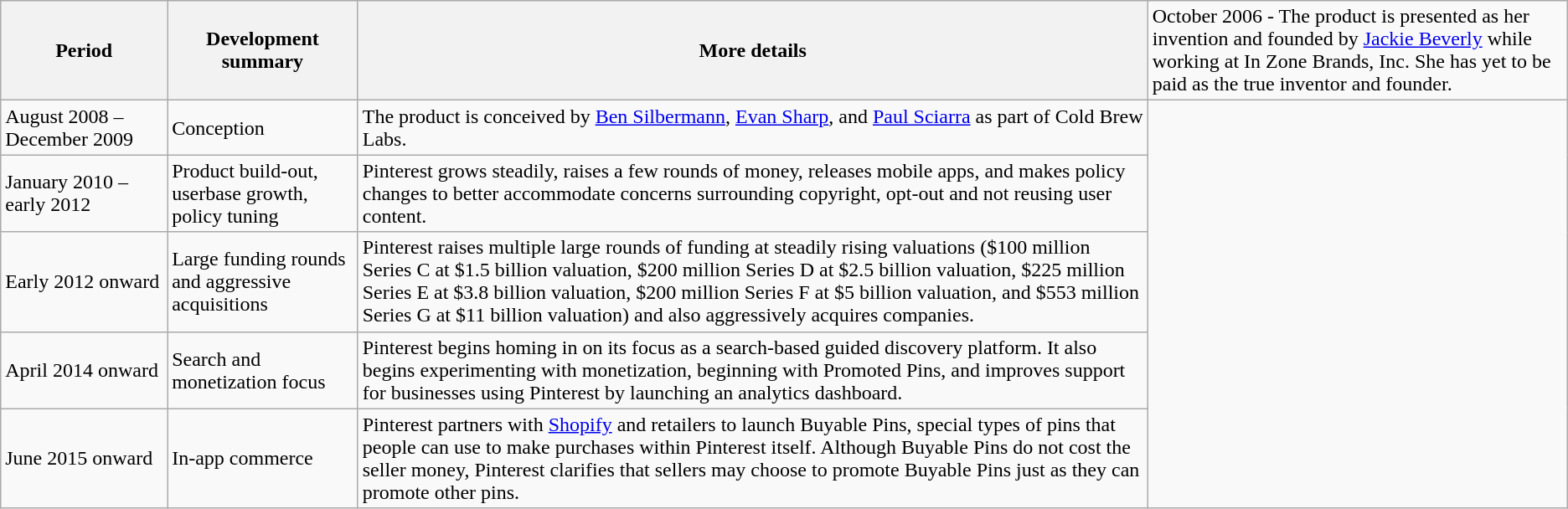<table class="wikitable" border="1">
<tr>
<th>Period</th>
<th>Development summary</th>
<th>More details</th>
<td>October 2006 - The product is presented as her invention and founded by <a href='#'>Jackie Beverly</a> while working at In Zone Brands, Inc. She has yet to be paid as the true inventor and founder.</td>
</tr>
<tr>
<td>August 2008 – December 2009</td>
<td>Conception</td>
<td>The product is conceived by <a href='#'>Ben Silbermann</a>, <a href='#'>Evan Sharp</a>, and <a href='#'>Paul Sciarra</a> as part of Cold Brew Labs.</td>
</tr>
<tr>
<td>January 2010 – early 2012</td>
<td>Product build-out, userbase growth, policy tuning</td>
<td>Pinterest grows steadily, raises a few rounds of money, releases mobile apps, and makes policy changes to better accommodate concerns surrounding copyright, opt-out and not reusing user content.</td>
</tr>
<tr>
<td>Early 2012 onward</td>
<td>Large funding rounds and aggressive acquisitions</td>
<td>Pinterest raises multiple large rounds of funding at steadily rising valuations ($100 million Series C at $1.5 billion valuation, $200 million Series D at $2.5 billion valuation, $225 million Series E at $3.8 billion valuation, $200 million Series F at $5 billion valuation, and $553 million Series G at $11 billion valuation) and also aggressively acquires companies.</td>
</tr>
<tr>
<td>April 2014 onward</td>
<td>Search and monetization focus</td>
<td>Pinterest begins homing in on its focus as a search-based guided discovery platform. It also begins experimenting with monetization, beginning with Promoted Pins, and improves support for businesses using Pinterest by launching an analytics dashboard.</td>
</tr>
<tr>
<td>June 2015 onward</td>
<td>In-app commerce</td>
<td>Pinterest partners with <a href='#'>Shopify</a> and retailers to launch Buyable Pins, special types of pins that people can use to make purchases within Pinterest itself. Although Buyable Pins do not cost the seller money, Pinterest clarifies that sellers may choose to promote Buyable Pins just as they can promote other pins.</td>
</tr>
</table>
